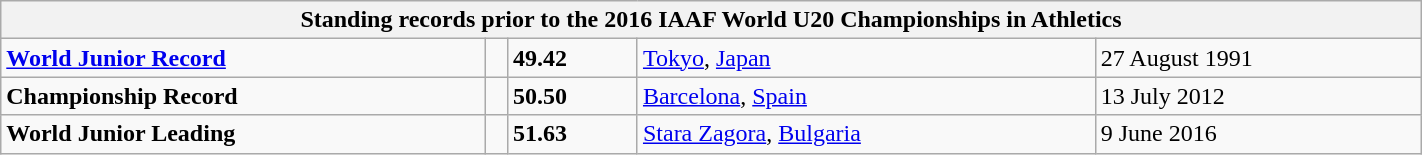<table class="wikitable" width=75%>
<tr>
<th colspan="5">Standing records prior to the 2016 IAAF World U20 Championships in Athletics</th>
</tr>
<tr>
<td><strong><a href='#'>World Junior Record</a></strong></td>
<td></td>
<td><strong>49.42</strong></td>
<td><a href='#'>Tokyo</a>, <a href='#'>Japan</a></td>
<td>27 August 1991</td>
</tr>
<tr>
<td><strong>Championship Record</strong></td>
<td></td>
<td><strong>50.50</strong></td>
<td><a href='#'>Barcelona</a>, <a href='#'>Spain</a></td>
<td>13 July 2012</td>
</tr>
<tr>
<td><strong>World Junior Leading</strong></td>
<td></td>
<td><strong>51.63</strong></td>
<td><a href='#'>Stara Zagora</a>, <a href='#'>Bulgaria</a></td>
<td>9 June 2016</td>
</tr>
</table>
